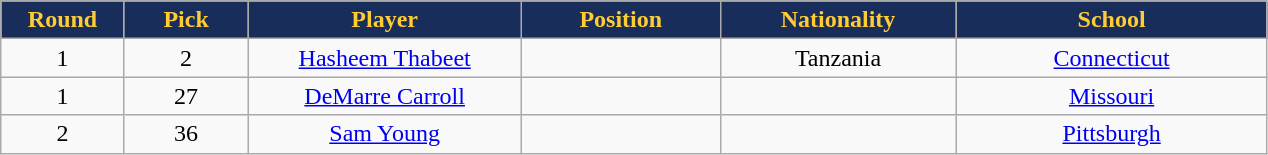<table class="wikitable sortable sortable">
<tr>
<th style="background:#182d59; color:#fc3; width:75px;">Round</th>
<th style="background:#182d59; color:#fc3; width:75px;">Pick</th>
<th style="background:#182d59; color:#fc3; width:175px;">Player</th>
<th style="background:#182d59; color:#fc3; width:125px;">Position</th>
<th style="background:#182d59; color:#fc3; width:150px;">Nationality</th>
<th style="background:#182d59; color:#fc3; width:200px;">School</th>
</tr>
<tr style="text-align: center">
<td>1</td>
<td>2</td>
<td><a href='#'>Hasheem Thabeet</a></td>
<td></td>
<td>Tanzania</td>
<td><a href='#'>Connecticut</a></td>
</tr>
<tr style="text-align: center">
<td>1</td>
<td>27</td>
<td><a href='#'>DeMarre Carroll</a></td>
<td></td>
<td></td>
<td><a href='#'>Missouri</a></td>
</tr>
<tr style="text-align: center">
<td>2</td>
<td>36</td>
<td><a href='#'>Sam Young</a></td>
<td></td>
<td></td>
<td><a href='#'>Pittsburgh</a></td>
</tr>
</table>
